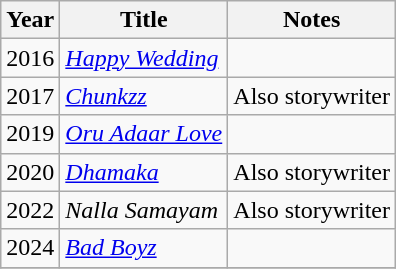<table class="wikitable sortable">
<tr>
<th>Year</th>
<th>Title</th>
<th class"unsortable">Notes</th>
</tr>
<tr>
<td>2016</td>
<td><em><a href='#'>Happy Wedding</a></em></td>
<td></td>
</tr>
<tr>
<td>2017</td>
<td><em><a href='#'>Chunkzz</a></em></td>
<td>Also storywriter</td>
</tr>
<tr>
<td>2019</td>
<td><em><a href='#'>Oru Adaar Love</a></em></td>
<td></td>
</tr>
<tr>
<td>2020</td>
<td><em><a href='#'>Dhamaka</a></em></td>
<td>Also storywriter</td>
</tr>
<tr>
<td>2022</td>
<td><em>Nalla Samayam</em></td>
<td>Also storywriter</td>
</tr>
<tr>
<td>2024</td>
<td><em><a href='#'>Bad Boyz</a></em></td>
<td></td>
</tr>
<tr>
</tr>
</table>
